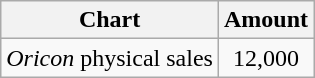<table class="wikitable">
<tr>
<th>Chart</th>
<th>Amount</th>
</tr>
<tr>
<td><em>Oricon</em> physical sales</td>
<td align="center">12,000</td>
</tr>
</table>
